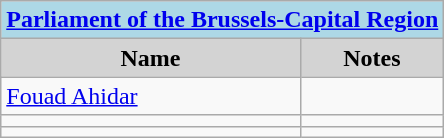<table class="wikitable">
<tr>
<th style="background:LightBlue;" colspan="4"><a href='#'>Parliament of the Brussels-Capital Region</a></th>
</tr>
<tr>
<th style="background:LightGrey;">Name</th>
<th style="background:LightGrey;">Notes</th>
</tr>
<tr>
<td><a href='#'>Fouad Ahidar</a></td>
<td></td>
</tr>
<tr>
<td></td>
<td></td>
</tr>
<tr>
<td></td>
<td></td>
</tr>
</table>
